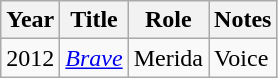<table class="wikitable sortable">
<tr>
<th>Year</th>
<th>Title</th>
<th>Role</th>
<th class="unsortable">Notes</th>
</tr>
<tr>
<td>2012</td>
<td><em><a href='#'>Brave</a></em></td>
<td>Merida</td>
<td>Voice</td>
</tr>
</table>
